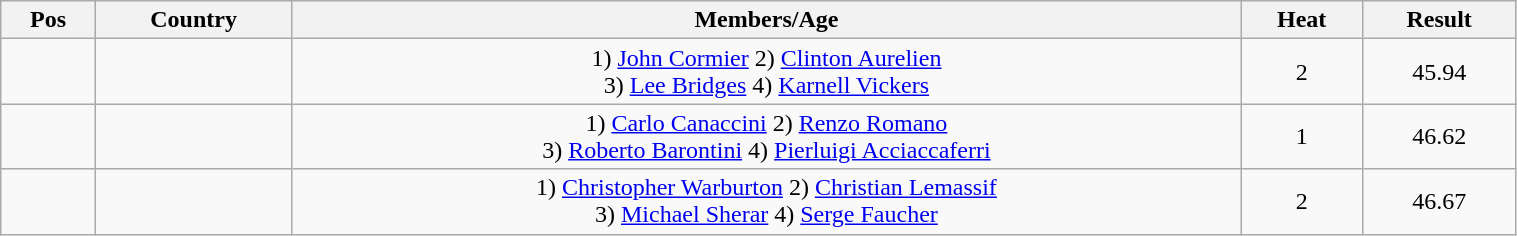<table class="wikitable"  style="text-align:center; width:80%;">
<tr>
<th>Pos</th>
<th>Country</th>
<th>Members/Age</th>
<th>Heat</th>
<th>Result</th>
</tr>
<tr>
<td align=center></td>
<td align=left></td>
<td>1) <a href='#'>John Cormier</a> 2) <a href='#'>Clinton Aurelien</a><br>3) <a href='#'>Lee Bridges</a> 4) <a href='#'>Karnell Vickers</a></td>
<td>2</td>
<td>45.94</td>
</tr>
<tr>
<td align=center></td>
<td align=left></td>
<td>1) <a href='#'>Carlo Canaccini</a> 2) <a href='#'>Renzo Romano</a><br>3) <a href='#'>Roberto Barontini</a> 4) <a href='#'>Pierluigi Acciaccaferri</a></td>
<td>1</td>
<td>46.62</td>
</tr>
<tr>
<td align=center></td>
<td align=left></td>
<td>1) <a href='#'>Christopher Warburton</a> 2) <a href='#'>Christian Lemassif</a><br>3) <a href='#'>Michael Sherar</a> 4) <a href='#'>Serge Faucher</a></td>
<td>2</td>
<td>46.67</td>
</tr>
</table>
